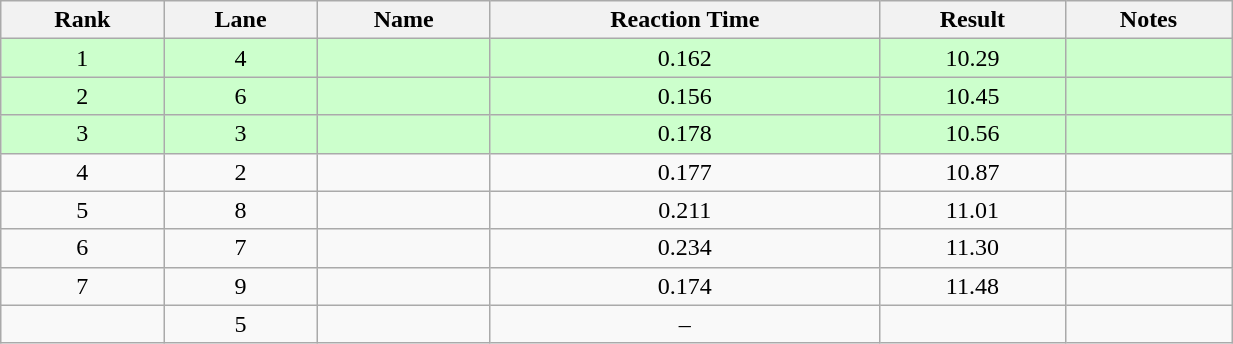<table class="wikitable" style="text-align:center;width: 65%">
<tr>
<th>Rank</th>
<th>Lane</th>
<th>Name</th>
<th>Reaction Time</th>
<th>Result</th>
<th>Notes</th>
</tr>
<tr bgcolor=ccffcc>
<td>1</td>
<td>4</td>
<td align="left"></td>
<td>0.162</td>
<td>10.29</td>
<td></td>
</tr>
<tr bgcolor=ccffcc>
<td>2</td>
<td>6</td>
<td align="left"></td>
<td>0.156</td>
<td>10.45</td>
<td></td>
</tr>
<tr bgcolor=ccffcc>
<td>3</td>
<td>3</td>
<td align="left"></td>
<td>0.178</td>
<td>10.56</td>
<td></td>
</tr>
<tr>
<td>4</td>
<td>2</td>
<td align="left"></td>
<td>0.177</td>
<td>10.87</td>
<td></td>
</tr>
<tr>
<td>5</td>
<td>8</td>
<td align="left"></td>
<td>0.211</td>
<td>11.01</td>
<td></td>
</tr>
<tr>
<td>6</td>
<td>7</td>
<td align="left"></td>
<td>0.234</td>
<td>11.30</td>
<td></td>
</tr>
<tr>
<td>7</td>
<td>9</td>
<td align="left"></td>
<td>0.174</td>
<td>11.48</td>
<td></td>
</tr>
<tr>
<td></td>
<td>5</td>
<td align="left"></td>
<td>–</td>
<td></td>
<td></td>
</tr>
</table>
